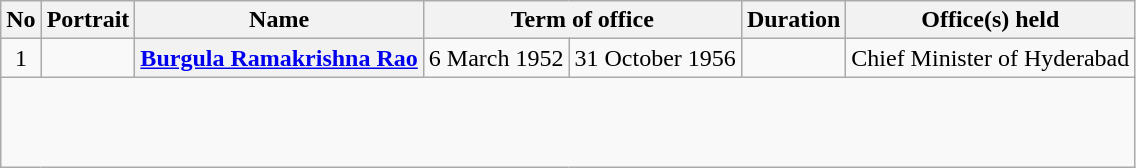<table class="wikitable">
<tr>
<th>No</th>
<th>Portrait</th>
<th>Name</th>
<th colspan=2>Term of office</th>
<th scope=col>Duration</th>
<th>Office(s) held</th>
</tr>
<tr align=center>
<td>1</td>
<td></td>
<th><a href='#'>Burgula Ramakrishna Rao</a></th>
<td>6 March 1952</td>
<td>31 October 1956</td>
<td></td>
<td>Chief Minister of Hyderabad</td>
</tr>
<tr align=center style="height: 60px;">
</tr>
</table>
